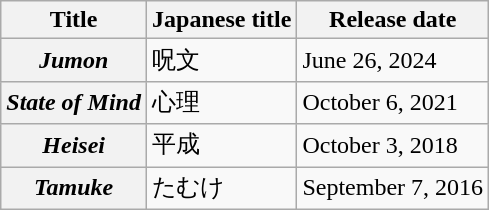<table class="wikitable plainrowheaders">
<tr>
<th scope="col">Title</th>
<th scope="col">Japanese title</th>
<th scope="col">Release date</th>
</tr>
<tr>
<th scope="row"><em>Jumon</em></th>
<td>呪文</td>
<td>June 26, 2024</td>
</tr>
<tr>
<th scope="row"><em>State of Mind</em></th>
<td>心理</td>
<td>October 6, 2021</td>
</tr>
<tr>
<th scope="row"><em>Heisei</em></th>
<td>平成</td>
<td>October 3, 2018</td>
</tr>
<tr>
<th scope="row"><em>Tamuke</em></th>
<td>たむけ</td>
<td>September 7, 2016</td>
</tr>
</table>
